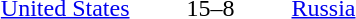<table style="text-align:center">
<tr>
<th width=200></th>
<th width=100></th>
<th width=200></th>
</tr>
<tr>
<td align=right><a href='#'>United States</a> </td>
<td>15–8</td>
<td align=left> <a href='#'>Russia</a></td>
</tr>
</table>
